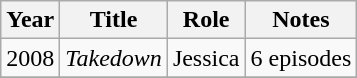<table class="wikitable sortable">
<tr>
<th>Year</th>
<th>Title</th>
<th>Role</th>
<th class="unsortable">Notes</th>
</tr>
<tr>
<td>2008</td>
<td><em>Takedown</em></td>
<td>Jessica</td>
<td>6 episodes</td>
</tr>
<tr>
</tr>
</table>
